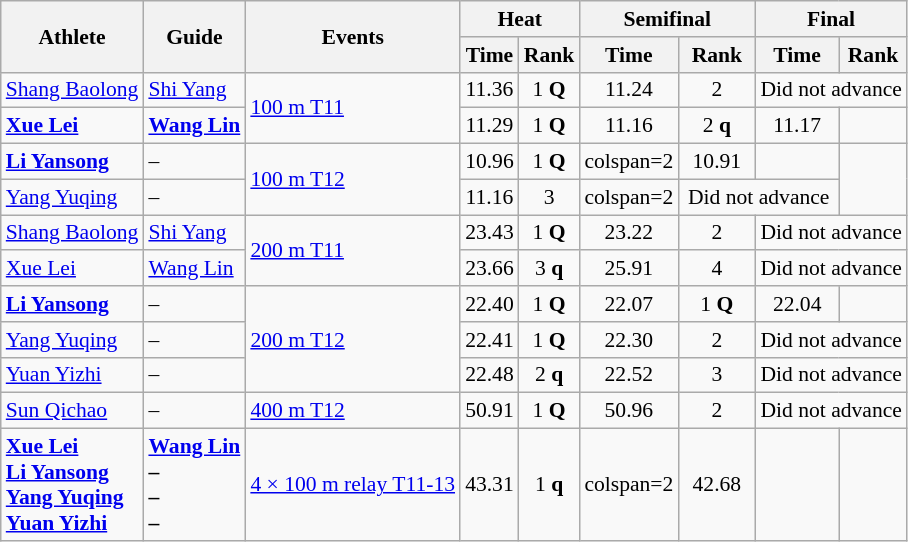<table class=wikitable style="text-align: center; font-size:90%">
<tr>
<th rowspan="2">Athlete</th>
<th rowspan="2">Guide</th>
<th rowspan="2">Events</th>
<th colspan="2">Heat</th>
<th colspan="2">Semifinal</th>
<th colspan="2">Final</th>
</tr>
<tr>
<th>Time</th>
<th>Rank</th>
<th>Time</th>
<th>Rank</th>
<th>Time</th>
<th>Rank</th>
</tr>
<tr>
<td align=left><a href='#'>Shang Baolong</a></td>
<td align=left><a href='#'>Shi Yang</a></td>
<td align=left rowspan=2><a href='#'>100 m T11</a></td>
<td>11.36</td>
<td>1 <strong>Q</strong></td>
<td>11.24</td>
<td>2</td>
<td colspan=2>Did not advance</td>
</tr>
<tr>
<td align=left><strong><a href='#'>Xue Lei</a></strong></td>
<td align=left><strong><a href='#'>Wang Lin</a></strong></td>
<td>11.29</td>
<td>1 <strong>Q</strong></td>
<td>11.16 </td>
<td>2 <strong>q</strong></td>
<td>11.17</td>
<td></td>
</tr>
<tr>
<td align=left><strong><a href='#'>Li Yansong</a></strong></td>
<td align=left>–</td>
<td align=left rowspan=2><a href='#'>100 m T12</a></td>
<td>10.96</td>
<td>1 <strong>Q</strong></td>
<td>colspan=2 </td>
<td>10.91 </td>
<td></td>
</tr>
<tr>
<td align=left><a href='#'>Yang Yuqing</a></td>
<td align=left>–</td>
<td>11.16</td>
<td>3</td>
<td>colspan=2 </td>
<td colspan=2>Did not advance</td>
</tr>
<tr>
<td align=left><a href='#'>Shang Baolong</a></td>
<td align=left><a href='#'>Shi Yang</a></td>
<td align=left rowspan=2><a href='#'>200 m T11</a></td>
<td>23.43</td>
<td>1 <strong>Q</strong></td>
<td>23.22 </td>
<td>2</td>
<td colspan=2>Did not advance</td>
</tr>
<tr>
<td align=left><a href='#'>Xue Lei</a></td>
<td align=left><a href='#'>Wang Lin</a></td>
<td>23.66</td>
<td>3 <strong>q</strong></td>
<td>25.91</td>
<td>4</td>
<td colspan=2>Did not advance</td>
</tr>
<tr>
<td align=left><strong><a href='#'>Li Yansong</a></strong></td>
<td align=left>–</td>
<td align=left rowspan=3><a href='#'>200 m T12</a></td>
<td>22.40</td>
<td>1 <strong>Q</strong></td>
<td>22.07</td>
<td>1 <strong>Q</strong></td>
<td>22.04 </td>
<td></td>
</tr>
<tr>
<td align=left><a href='#'>Yang Yuqing</a></td>
<td align=left>–</td>
<td>22.41</td>
<td>1 <strong>Q</strong></td>
<td>22.30</td>
<td>2</td>
<td colspan=2>Did not advance</td>
</tr>
<tr>
<td align=left><a href='#'>Yuan Yizhi</a></td>
<td align=left>–</td>
<td>22.48</td>
<td>2 <strong>q</strong></td>
<td>22.52</td>
<td>3</td>
<td colspan=2>Did not advance</td>
</tr>
<tr>
<td align=left><a href='#'>Sun Qichao</a></td>
<td align=left>–</td>
<td align=left><a href='#'>400 m T12</a></td>
<td>50.91</td>
<td>1 <strong>Q</strong></td>
<td>50.96</td>
<td>2</td>
<td colspan=2>Did not advance</td>
</tr>
<tr>
<td align=left><strong><a href='#'>Xue Lei</a><br><a href='#'>Li Yansong</a><br><a href='#'>Yang Yuqing</a><br><a href='#'>Yuan Yizhi</a></strong></td>
<td align=left><strong><a href='#'>Wang Lin</a><br>–<br>–<br>–</strong></td>
<td align=left><a href='#'>4 × 100 m relay T11-13</a></td>
<td>43.31</td>
<td>1 <strong>q</strong></td>
<td>colspan=2 </td>
<td>42.68 </td>
<td></td>
</tr>
</table>
